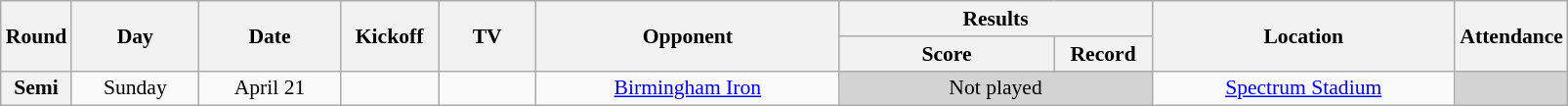<table class="wikitable" style="text-align:center; font-size:90%">
<tr>
<th rowspan="2" width="40">Round</th>
<th rowspan="2" width="80">Day</th>
<th rowspan="2" width="90">Date</th>
<th rowspan="2" width="60">Kickoff</th>
<th rowspan="2" width="60">TV</th>
<th rowspan="2" width="200">Opponent</th>
<th colspan="2" width="200">Results</th>
<th rowspan="2" width="200">Location</th>
<th rowspan="2" width="50">Attendance</th>
</tr>
<tr>
<th width="140">Score</th>
<th width="60">Record</th>
</tr>
<tr bgcolor=>
<th>Semi</th>
<td>Sunday</td>
<td>April 21</td>
<td></td>
<td></td>
<td><a href='#'>Birmingham Iron</a></td>
<td colspan=2 bgcolor=lightgrey>Not played</td>
<td><a href='#'>Spectrum Stadium</a></td>
<td bgcolor=lightgrey> </td>
</tr>
</table>
